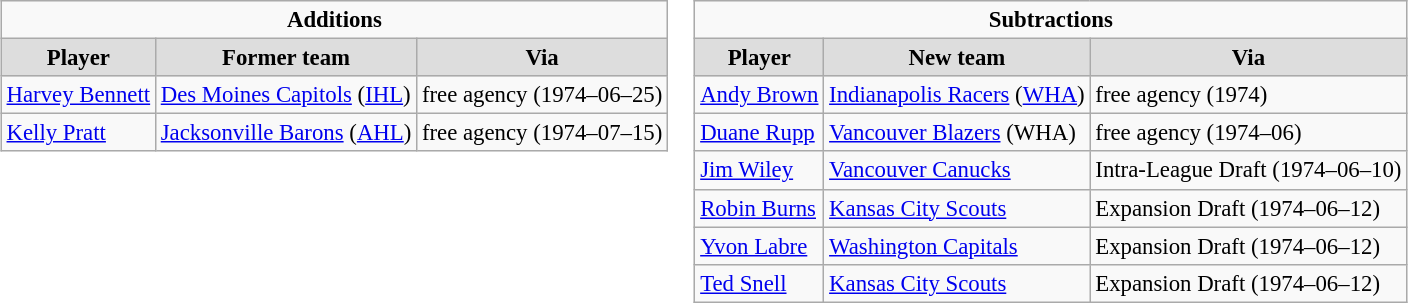<table cellspacing="0">
<tr>
<td valign="top"><br><table class="wikitable" style="font-size: 95%">
<tr>
<td colspan="10" align="center"><strong>Additions</strong></td>
</tr>
<tr align="center"  bgcolor="#dddddd">
<td><strong>Player</strong></td>
<td><strong>Former team</strong></td>
<td><strong>Via</strong></td>
</tr>
<tr>
<td><a href='#'>Harvey Bennett</a></td>
<td><a href='#'>Des Moines Capitols</a> (<a href='#'>IHL</a>)</td>
<td>free agency (1974–06–25)</td>
</tr>
<tr>
<td><a href='#'>Kelly Pratt</a></td>
<td><a href='#'>Jacksonville Barons</a> (<a href='#'>AHL</a>)</td>
<td>free agency (1974–07–15)</td>
</tr>
</table>
</td>
<td valign="top"><br><table class="wikitable" style="font-size: 95%">
<tr>
<td colspan="10" align="center"><strong>Subtractions</strong></td>
</tr>
<tr align="center"  bgcolor="#dddddd">
<td><strong>Player</strong></td>
<td><strong>New team</strong></td>
<td><strong>Via</strong></td>
</tr>
<tr>
<td><a href='#'>Andy Brown</a></td>
<td><a href='#'>Indianapolis Racers</a> (<a href='#'>WHA</a>)</td>
<td>free agency (1974)</td>
</tr>
<tr>
<td><a href='#'>Duane Rupp</a></td>
<td><a href='#'>Vancouver Blazers</a> (WHA)</td>
<td>free agency (1974–06)</td>
</tr>
<tr>
<td><a href='#'>Jim Wiley</a></td>
<td><a href='#'>Vancouver Canucks</a></td>
<td>Intra-League Draft (1974–06–10)</td>
</tr>
<tr>
<td><a href='#'>Robin Burns</a></td>
<td><a href='#'>Kansas City Scouts</a></td>
<td>Expansion Draft (1974–06–12)</td>
</tr>
<tr>
<td><a href='#'>Yvon Labre</a></td>
<td><a href='#'>Washington Capitals</a></td>
<td>Expansion Draft (1974–06–12)</td>
</tr>
<tr>
<td><a href='#'>Ted Snell</a></td>
<td><a href='#'>Kansas City Scouts</a></td>
<td>Expansion Draft (1974–06–12)</td>
</tr>
</table>
</td>
</tr>
</table>
